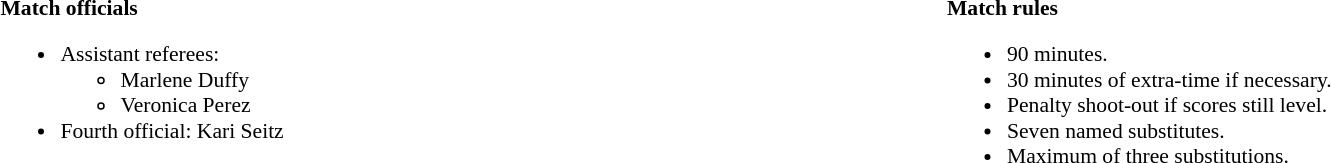<table width=100% style="font-size: 90%">
<tr>
<td width=50% valign=top><br><strong>Match officials</strong><ul><li>Assistant referees:<ul><li>Marlene Duffy</li><li>Veronica Perez</li></ul></li><li>Fourth official: Kari Seitz</li></ul></td>
<td width=50% valign=top><br><strong>Match rules</strong><ul><li>90 minutes.</li><li>30 minutes of extra-time if necessary.</li><li>Penalty shoot-out if scores still level.</li><li>Seven named substitutes.</li><li>Maximum of three substitutions.</li></ul></td>
</tr>
</table>
